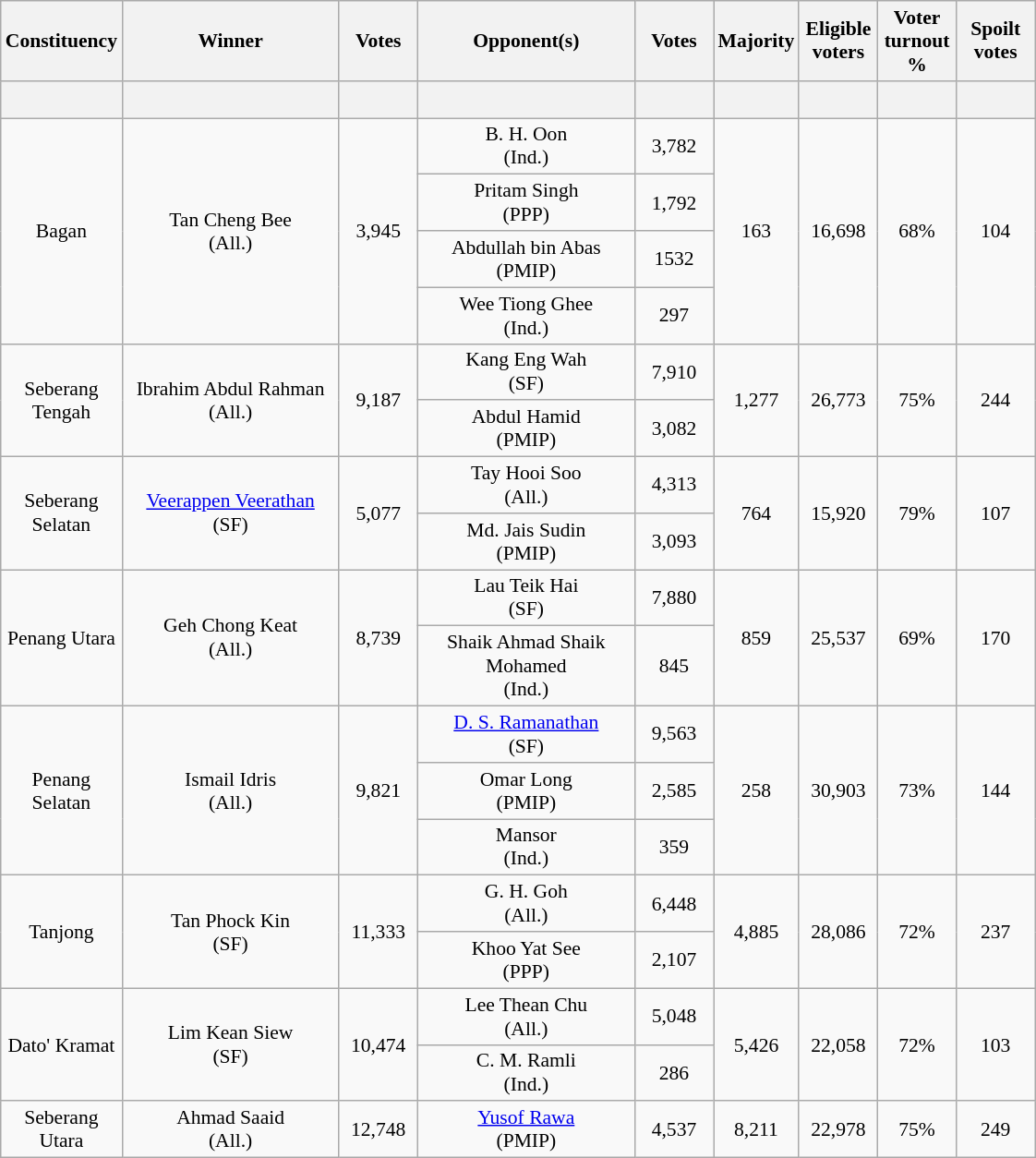<table class="wikitable sortable" style="text-align:center; font-size:90%">
<tr>
<th width="60">Constituency</th>
<th width="150">Winner</th>
<th width="50">Votes</th>
<th width="150">Opponent(s)</th>
<th width="50">Votes</th>
<th width="50">Majority</th>
<th width="50">Eligible voters</th>
<th width="50">Voter turnout %</th>
<th width="50">Spoilt votes</th>
</tr>
<tr>
<th height="20"></th>
<th></th>
<th></th>
<th></th>
<th></th>
<th></th>
<th></th>
<th></th>
<th></th>
</tr>
<tr>
<td rowspan="4">Bagan</td>
<td rowspan="4">Tan Cheng Bee<br>(All.)</td>
<td rowspan="4">3,945</td>
<td>B. H. Oon<br>(Ind.)</td>
<td>3,782</td>
<td rowspan="4">163</td>
<td rowspan="4">16,698</td>
<td rowspan="4">68%</td>
<td rowspan="4">104</td>
</tr>
<tr>
<td>Pritam Singh<br>(PPP)</td>
<td>1,792</td>
</tr>
<tr>
<td>Abdullah bin Abas (PMIP)</td>
<td>1532</td>
</tr>
<tr>
<td>Wee Tiong Ghee<br>(Ind.)</td>
<td>297</td>
</tr>
<tr>
<td rowspan=2>Seberang Tengah</td>
<td rowspan=2>Ibrahim Abdul Rahman<br>(All.)</td>
<td rowspan=2>9,187</td>
<td>Kang Eng Wah<br>(SF)</td>
<td>7,910</td>
<td rowspan=2>1,277</td>
<td rowspan=2>26,773</td>
<td rowspan=2>75%</td>
<td rowspan=2>244</td>
</tr>
<tr>
<td>Abdul Hamid<br>(PMIP)</td>
<td>3,082</td>
</tr>
<tr>
<td rowspan=2>Seberang Selatan</td>
<td rowspan=2><a href='#'>Veerappen Veerathan</a><br>(SF)</td>
<td rowspan=2>5,077</td>
<td>Tay Hooi Soo<br>(All.)</td>
<td>4,313</td>
<td rowspan=2>764</td>
<td rowspan=2>15,920</td>
<td rowspan=2>79%</td>
<td rowspan=2>107</td>
</tr>
<tr>
<td>Md. Jais Sudin<br>(PMIP)</td>
<td>3,093</td>
</tr>
<tr>
<td rowspan=2>Penang Utara</td>
<td rowspan=2>Geh Chong Keat<br>(All.)</td>
<td rowspan=2>8,739</td>
<td>Lau Teik Hai<br>(SF)</td>
<td>7,880</td>
<td rowspan=2>859</td>
<td rowspan=2>25,537</td>
<td rowspan=2>69%</td>
<td rowspan=2>170</td>
</tr>
<tr>
<td>Shaik Ahmad Shaik Mohamed<br>(Ind.)</td>
<td>845</td>
</tr>
<tr>
<td rowspan=3>Penang Selatan</td>
<td rowspan=3>Ismail Idris<br>(All.)</td>
<td rowspan=3>9,821</td>
<td><a href='#'>D. S. Ramanathan</a><br>(SF)</td>
<td>9,563</td>
<td rowspan=3>258</td>
<td rowspan=3>30,903</td>
<td rowspan=3>73%</td>
<td rowspan=3>144</td>
</tr>
<tr>
<td>Omar Long<br>(PMIP)</td>
<td>2,585</td>
</tr>
<tr>
<td>Mansor<br>(Ind.)</td>
<td>359</td>
</tr>
<tr>
<td rowspan=2>Tanjong</td>
<td rowspan=2>Tan Phock Kin<br>(SF)</td>
<td rowspan=2>11,333</td>
<td>G. H. Goh<br>(All.)</td>
<td>6,448</td>
<td rowspan=2>4,885</td>
<td rowspan=2>28,086</td>
<td rowspan=2>72%</td>
<td rowspan=2>237</td>
</tr>
<tr>
<td>Khoo Yat See<br>(PPP)</td>
<td>2,107</td>
</tr>
<tr>
<td rowspan=2>Dato' Kramat</td>
<td rowspan=2>Lim Kean Siew<br>(SF)</td>
<td rowspan=2>10,474</td>
<td>Lee Thean Chu<br>(All.)</td>
<td>5,048</td>
<td rowspan=2>5,426</td>
<td rowspan=2>22,058</td>
<td rowspan=2>72%</td>
<td rowspan=2>103</td>
</tr>
<tr>
<td>C. M. Ramli<br>(Ind.)</td>
<td>286</td>
</tr>
<tr>
<td>Seberang Utara</td>
<td>Ahmad Saaid<br>(All.)</td>
<td>12,748</td>
<td><a href='#'>Yusof Rawa</a><br>(PMIP)</td>
<td>4,537</td>
<td>8,211</td>
<td>22,978</td>
<td>75%</td>
<td>249</td>
</tr>
</table>
